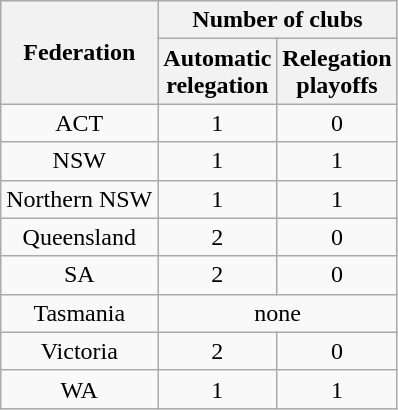<table class="wikitable" style="text-align:center">
<tr>
<th rowspan=2>Federation</th>
<th colspan=2>Number of clubs</th>
</tr>
<tr>
<th>Automatic<br>relegation</th>
<th>Relegation<br>playoffs</th>
</tr>
<tr>
<td>ACT</td>
<td>1</td>
<td>0</td>
</tr>
<tr>
<td>NSW</td>
<td>1</td>
<td>1</td>
</tr>
<tr>
<td>Northern NSW</td>
<td>1</td>
<td>1</td>
</tr>
<tr>
<td>Queensland</td>
<td>2</td>
<td>0</td>
</tr>
<tr>
<td>SA</td>
<td>2</td>
<td>0</td>
</tr>
<tr>
<td>Tasmania</td>
<td colspan=2>none</td>
</tr>
<tr>
<td>Victoria</td>
<td>2</td>
<td>0</td>
</tr>
<tr>
<td>WA</td>
<td>1</td>
<td>1</td>
</tr>
</table>
